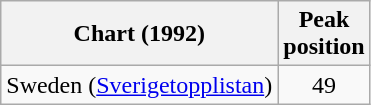<table class="wikitable">
<tr>
<th>Chart (1992)</th>
<th>Peak<br>position</th>
</tr>
<tr>
<td>Sweden (<a href='#'>Sverigetopplistan</a>)</td>
<td align="center">49</td>
</tr>
</table>
